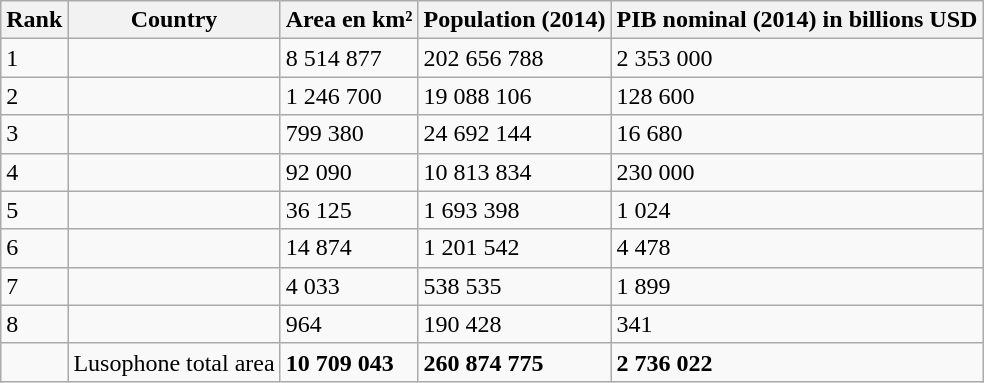<table class="wikitable sortable">
<tr>
<th data-sort-type="number">Rank</th>
<th data-sort-type="text">Country</th>
<th data-sort-type="number">Area en km² </th>
<th data-sort-type="number">Population (2014) </th>
<th data-sort-type="number">PIB nominal (2014) in billions USD </th>
</tr>
<tr>
<td>1</td>
<td></td>
<td>8 514 877</td>
<td>202 656 788</td>
<td>2 353 000</td>
</tr>
<tr>
<td>2</td>
<td></td>
<td>1 246 700</td>
<td>19 088 106</td>
<td>128 600</td>
</tr>
<tr>
<td>3</td>
<td></td>
<td>799 380</td>
<td>24 692 144</td>
<td>16 680</td>
</tr>
<tr>
<td>4</td>
<td></td>
<td>92 090</td>
<td>10 813 834</td>
<td>230 000</td>
</tr>
<tr>
<td>5</td>
<td></td>
<td>36 125</td>
<td>1 693 398</td>
<td>1 024</td>
</tr>
<tr>
<td>6</td>
<td></td>
<td>14 874</td>
<td>1 201 542</td>
<td>4 478</td>
</tr>
<tr>
<td>7</td>
<td></td>
<td>4 033</td>
<td>538 535</td>
<td>1 899</td>
</tr>
<tr>
<td>8</td>
<td></td>
<td>964</td>
<td>190 428</td>
<td>341</td>
</tr>
<tr>
<td></td>
<td>Lusophone total area</td>
<td><strong>10 709 043</strong></td>
<td><strong>260 874 775</strong></td>
<td><strong>2 736 022</strong></td>
</tr>
</table>
